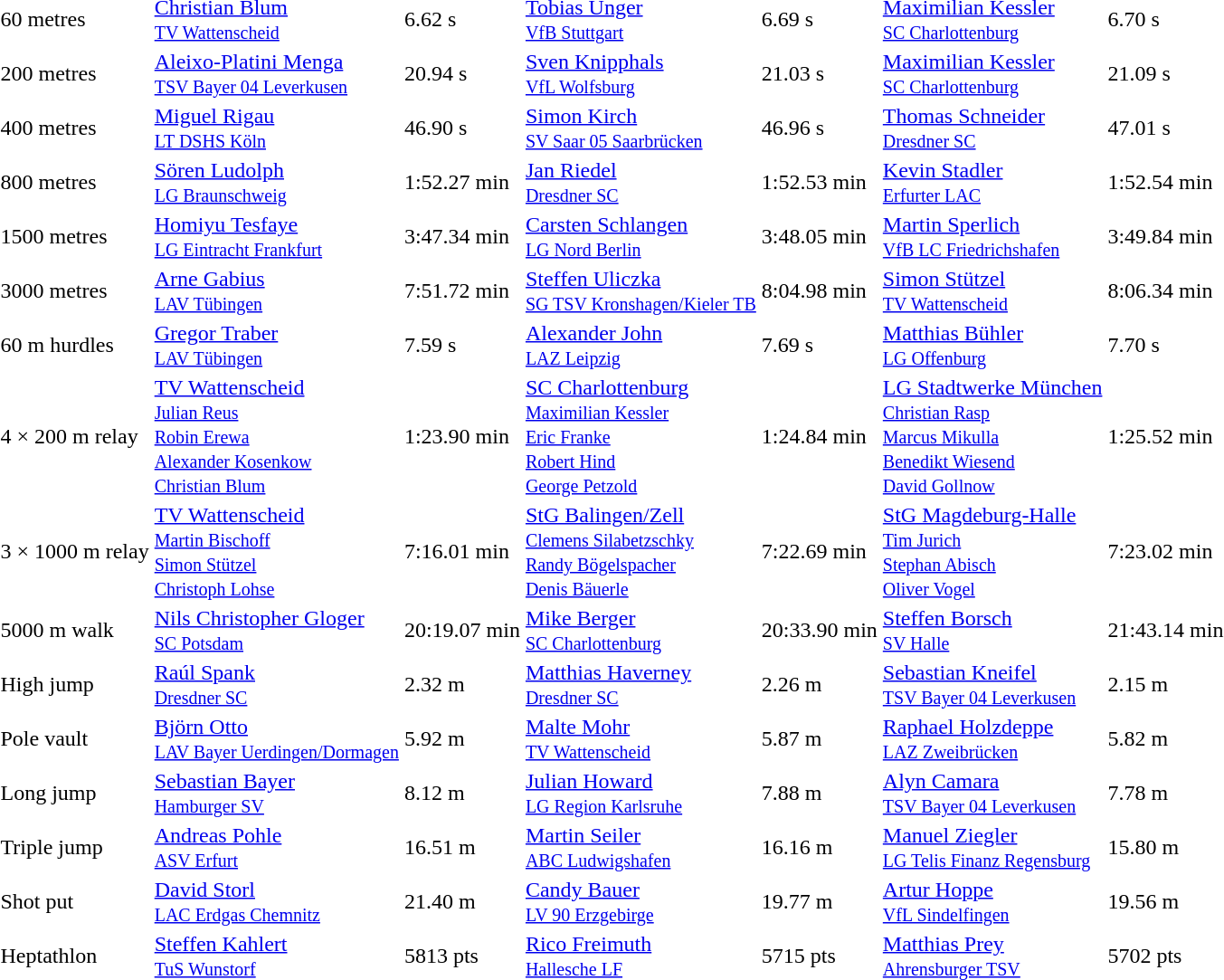<table>
<tr>
<td>60 metres</td>
<td><a href='#'>Christian Blum</a><br><small><a href='#'>TV Wattenscheid</a></small></td>
<td>6.62 s</td>
<td><a href='#'>Tobias Unger</a><br><small><a href='#'>VfB Stuttgart</a></small></td>
<td>6.69 s</td>
<td><a href='#'>Maximilian Kessler</a><br><small><a href='#'>SC Charlottenburg</a></small></td>
<td>6.70 s</td>
</tr>
<tr>
<td>200 metres</td>
<td><a href='#'>Aleixo-Platini Menga</a><br><small><a href='#'>TSV Bayer 04 Leverkusen</a></small></td>
<td>20.94 s</td>
<td><a href='#'>Sven Knipphals</a><br><small><a href='#'>VfL Wolfsburg</a></small></td>
<td>21.03 s</td>
<td><a href='#'>Maximilian Kessler</a><br><small><a href='#'>SC Charlottenburg</a></small></td>
<td>21.09 s</td>
</tr>
<tr>
<td>400 metres</td>
<td><a href='#'>Miguel Rigau</a><br><small><a href='#'>LT DSHS Köln</a></small></td>
<td>46.90 s</td>
<td><a href='#'>Simon Kirch</a><br><small><a href='#'>SV Saar 05 Saarbrücken</a></small></td>
<td>46.96 s</td>
<td><a href='#'>Thomas Schneider</a><br><small><a href='#'>Dresdner SC</a></small></td>
<td>47.01 s</td>
</tr>
<tr>
<td>800 metres</td>
<td><a href='#'>Sören Ludolph</a><br><small><a href='#'>LG Braunschweig</a></small></td>
<td>1:52.27 min</td>
<td><a href='#'>Jan Riedel</a><br><small><a href='#'>Dresdner SC</a></small></td>
<td>1:52.53 min</td>
<td><a href='#'>Kevin Stadler</a><br><small><a href='#'>Erfurter LAC</a></small></td>
<td>1:52.54 min</td>
</tr>
<tr>
<td>1500 metres</td>
<td><a href='#'>Homiyu Tesfaye</a><br><small><a href='#'>LG Eintracht Frankfurt</a></small></td>
<td>3:47.34 min</td>
<td><a href='#'>Carsten Schlangen</a><br><small><a href='#'>LG Nord Berlin</a></small></td>
<td>3:48.05 min</td>
<td><a href='#'>Martin Sperlich</a><br><small><a href='#'>VfB LC Friedrichshafen</a></small></td>
<td>3:49.84 min</td>
</tr>
<tr>
<td>3000 metres</td>
<td><a href='#'>Arne Gabius</a><br><small><a href='#'>LAV Tübingen</a></small></td>
<td>7:51.72 min</td>
<td><a href='#'>Steffen Uliczka</a><br><small><a href='#'>SG TSV Kronshagen/Kieler TB</a></small></td>
<td>8:04.98 min</td>
<td><a href='#'>Simon Stützel</a><br><small><a href='#'>TV Wattenscheid</a></small></td>
<td>8:06.34 min</td>
</tr>
<tr>
<td>60 m hurdles</td>
<td><a href='#'>Gregor Traber</a><br><small><a href='#'>LAV Tübingen</a></small></td>
<td>7.59 s</td>
<td><a href='#'>Alexander John</a><br><small><a href='#'>LAZ Leipzig</a></small></td>
<td>7.69 s</td>
<td><a href='#'>Matthias Bühler</a><br><small><a href='#'>LG Offenburg</a></small></td>
<td>7.70 s</td>
</tr>
<tr>
<td>4 × 200 m relay</td>
<td><a href='#'>TV Wattenscheid</a><br><small><a href='#'>Julian Reus</a><br><a href='#'>Robin Erewa</a><br><a href='#'>Alexander Kosenkow</a><br><a href='#'>Christian Blum</a></small></td>
<td>1:23.90 min</td>
<td><a href='#'>SC Charlottenburg</a><br><small><a href='#'>Maximilian Kessler</a><br><a href='#'>Eric Franke</a><br><a href='#'>Robert Hind</a><br><a href='#'>George Petzold</a></small></td>
<td>1:24.84 min</td>
<td><a href='#'>LG Stadtwerke München</a><br><small><a href='#'>Christian Rasp</a><br><a href='#'>Marcus Mikulla</a><br><a href='#'>Benedikt Wiesend</a><br><a href='#'>David Gollnow</a></small></td>
<td>1:25.52 min</td>
</tr>
<tr>
<td>3 × 1000 m relay</td>
<td><a href='#'>TV Wattenscheid</a><br><small><a href='#'>Martin Bischoff</a><br><a href='#'>Simon Stützel</a><br><a href='#'>Christoph Lohse</a></small></td>
<td>7:16.01 min</td>
<td><a href='#'>StG Balingen/Zell</a><br><small><a href='#'>Clemens Silabetzschky</a><br><a href='#'>Randy Bögelspacher</a><br><a href='#'>Denis Bäuerle</a></small></td>
<td>7:22.69 min</td>
<td><a href='#'>StG Magdeburg-Halle</a><br><small><a href='#'>Tim Jurich</a><br><a href='#'>Stephan Abisch</a><br><a href='#'>Oliver Vogel</a></small></td>
<td>7:23.02 min</td>
</tr>
<tr>
<td>5000 m walk</td>
<td><a href='#'>Nils Christopher Gloger</a><br><small><a href='#'>SC Potsdam</a></small></td>
<td>20:19.07 min</td>
<td><a href='#'>Mike Berger</a><br><small><a href='#'>SC Charlottenburg</a></small></td>
<td>20:33.90 min</td>
<td><a href='#'>Steffen Borsch</a><br><small><a href='#'>SV Halle</a></small></td>
<td>21:43.14 min</td>
</tr>
<tr>
<td>High jump</td>
<td><a href='#'>Raúl Spank</a><br><small><a href='#'>Dresdner SC</a></small></td>
<td>2.32 m</td>
<td><a href='#'>Matthias Haverney</a><br><small><a href='#'>Dresdner SC</a></small></td>
<td>2.26 m</td>
<td><a href='#'>Sebastian Kneifel</a><br><small><a href='#'>TSV Bayer 04 Leverkusen</a></small></td>
<td>2.15 m</td>
</tr>
<tr>
<td>Pole vault</td>
<td><a href='#'>Björn Otto</a><br><small><a href='#'>LAV Bayer Uerdingen/Dormagen</a></small></td>
<td>5.92 m</td>
<td><a href='#'>Malte Mohr</a><br><small><a href='#'>TV Wattenscheid</a></small></td>
<td>5.87 m</td>
<td><a href='#'>Raphael Holzdeppe</a><br><small><a href='#'>LAZ Zweibrücken</a></small></td>
<td>5.82 m</td>
</tr>
<tr>
<td>Long jump</td>
<td><a href='#'>Sebastian Bayer</a><br><small><a href='#'>Hamburger SV</a></small></td>
<td>8.12 m</td>
<td><a href='#'>Julian Howard</a><br><small><a href='#'>LG Region Karlsruhe</a></small></td>
<td>7.88 m</td>
<td><a href='#'>Alyn Camara</a><br><small><a href='#'>TSV Bayer 04 Leverkusen</a></small></td>
<td>7.78 m</td>
</tr>
<tr>
<td>Triple jump</td>
<td><a href='#'>Andreas Pohle</a><br><small><a href='#'>ASV Erfurt</a></small></td>
<td>16.51 m</td>
<td><a href='#'>Martin Seiler</a><br><small><a href='#'>ABC Ludwigshafen</a></small></td>
<td>16.16 m</td>
<td><a href='#'>Manuel Ziegler</a><br><small><a href='#'>LG Telis Finanz Regensburg</a></small></td>
<td>15.80 m</td>
</tr>
<tr>
<td>Shot put</td>
<td><a href='#'>David Storl</a><br><small><a href='#'>LAC Erdgas Chemnitz</a></small></td>
<td>21.40 m</td>
<td><a href='#'>Candy Bauer</a><br><small><a href='#'>LV 90 Erzgebirge</a></small></td>
<td>19.77 m</td>
<td><a href='#'>Artur Hoppe</a><br><small><a href='#'>VfL Sindelfingen</a></small></td>
<td>19.56 m</td>
</tr>
<tr>
<td>Heptathlon</td>
<td><a href='#'>Steffen Kahlert</a><br><small><a href='#'>TuS Wunstorf</a></small></td>
<td>5813 pts</td>
<td><a href='#'>Rico Freimuth</a><br><small><a href='#'>Hallesche LF</a></small></td>
<td>5715 pts</td>
<td><a href='#'>Matthias Prey</a><br><small><a href='#'>Ahrensburger TSV</a></small></td>
<td>5702 pts</td>
</tr>
</table>
